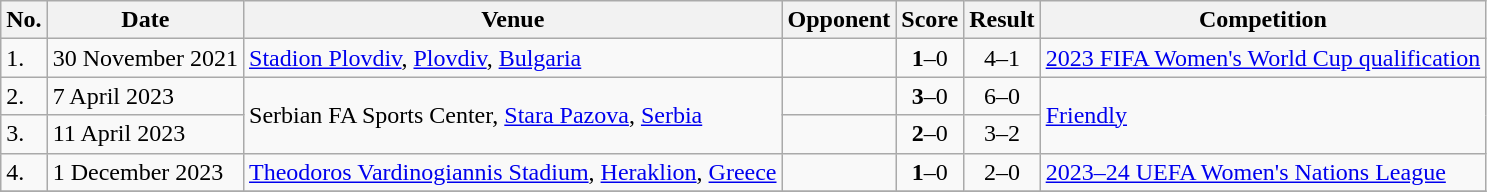<table class="wikitable">
<tr>
<th>No.</th>
<th>Date</th>
<th>Venue</th>
<th>Opponent</th>
<th>Score</th>
<th>Result</th>
<th>Competition</th>
</tr>
<tr>
<td>1.</td>
<td>30 November 2021</td>
<td><a href='#'>Stadion Plovdiv</a>, <a href='#'>Plovdiv</a>, <a href='#'>Bulgaria</a></td>
<td></td>
<td align=center><strong>1</strong>–0</td>
<td align=center>4–1</td>
<td><a href='#'>2023 FIFA Women's World Cup qualification</a></td>
</tr>
<tr>
<td>2.</td>
<td>7 April 2023</td>
<td rowspan=2>Serbian FA Sports Center, <a href='#'>Stara Pazova</a>, <a href='#'>Serbia</a></td>
<td></td>
<td align=center><strong>3</strong>–0</td>
<td align=center>6–0</td>
<td rowspan=2><a href='#'>Friendly</a></td>
</tr>
<tr>
<td>3.</td>
<td>11 April 2023</td>
<td></td>
<td align=center><strong>2</strong>–0</td>
<td align=center>3–2</td>
</tr>
<tr>
<td>4.</td>
<td>1 December 2023</td>
<td><a href='#'>Theodoros Vardinogiannis Stadium</a>, <a href='#'>Heraklion</a>, <a href='#'>Greece</a></td>
<td></td>
<td align=center><strong>1</strong>–0</td>
<td align=center>2–0</td>
<td><a href='#'>2023–24 UEFA Women's Nations League</a></td>
</tr>
<tr>
</tr>
</table>
